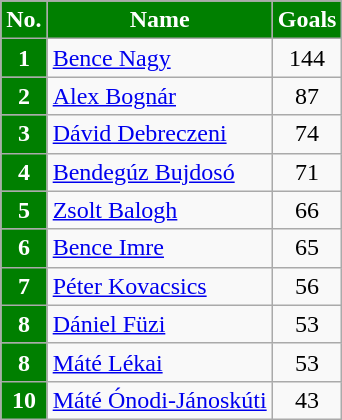<table class="wikitable" style="text-align:center;">
<tr>
</tr>
<tr>
<th style="color:#FFFFFF; background:#007F00">No.</th>
<th style="color:#FFFFFF; background:#007F00">Name</th>
<th style="color:#FFFFFF; background:#007F00">Goals</th>
</tr>
<tr>
<th style="color:#FFFFFF; background:#007F00">1</th>
<td align="left"> <a href='#'>Bence Nagy</a></td>
<td>144</td>
</tr>
<tr>
<th style="color:#FFFFFF; background:#007F00">2</th>
<td align="left"> <a href='#'>Alex Bognár</a></td>
<td>87</td>
</tr>
<tr>
<th style="color:#FFFFFF; background:#007F00">3</th>
<td align="left"> <a href='#'>Dávid Debreczeni</a></td>
<td>74</td>
</tr>
<tr>
<th style="color:#FFFFFF; background:#007F00">4</th>
<td align="left"> <a href='#'>Bendegúz Bujdosó</a></td>
<td>71</td>
</tr>
<tr>
<th style="color:#FFFFFF; background:#007F00">5</th>
<td align="left"> <a href='#'>Zsolt Balogh</a></td>
<td>66</td>
</tr>
<tr>
<th style="color:#FFFFFF; background:#007F00">6</th>
<td align="left"> <a href='#'>Bence Imre</a></td>
<td>65</td>
</tr>
<tr>
<th style="color:#FFFFFF; background:#007F00">7</th>
<td align="left"> <a href='#'>Péter Kovacsics</a></td>
<td>56</td>
</tr>
<tr>
<th style="color:#FFFFFF; background:#007F00">8</th>
<td align="left"> <a href='#'>Dániel Füzi</a></td>
<td>53</td>
</tr>
<tr>
<th style="color:#FFFFFF; background:#007F00">8</th>
<td align="left"> <a href='#'>Máté Lékai</a></td>
<td>53</td>
</tr>
<tr>
<th style="color:#FFFFFF; background:#007F00">10</th>
<td align="left"> <a href='#'>Máté Ónodi-Jánoskúti</a></td>
<td>43</td>
</tr>
</table>
